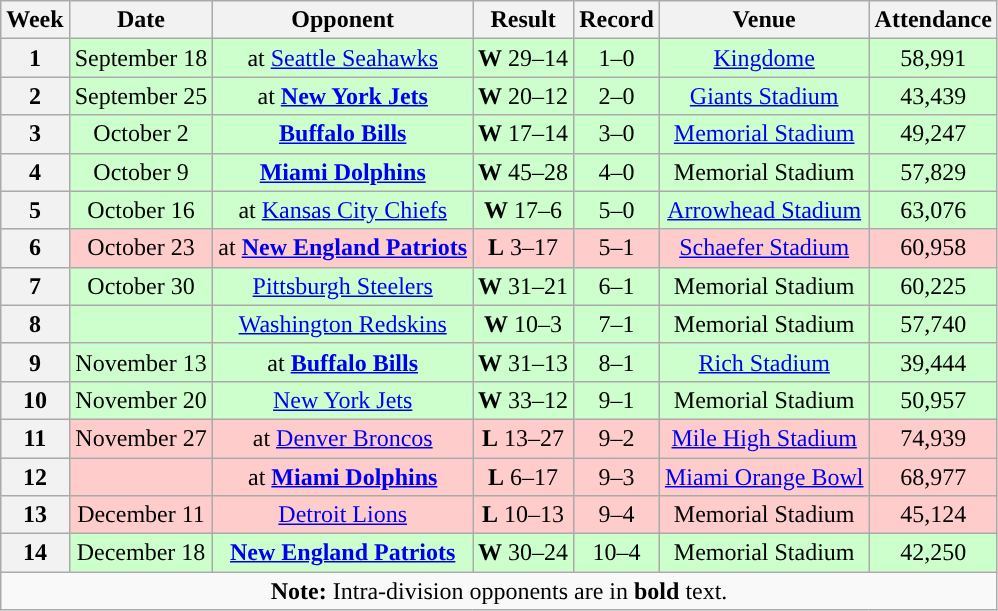<table class="wikitable" style="text-align:center">
<tr>
<th>Week</th>
<th>Date</th>
<th>Opponent</th>
<th>Result</th>
<th>Record</th>
<th>Venue</th>
<th>Attendance</th>
</tr>
<tr style="background:#cfc">
<th>1</th>
<td>September 18</td>
<td>at <a href='#'>Seattle Seahawks</a></td>
<td><strong>W</strong> 29–14</td>
<td>1–0</td>
<td><a href='#'>Kingdome</a></td>
<td>58,991</td>
</tr>
<tr style="background:#cfc">
<th>2</th>
<td>September 25</td>
<td>at <strong><a href='#'>New York Jets</a></strong></td>
<td><strong>W</strong> 20–12</td>
<td>2–0</td>
<td><a href='#'>Giants Stadium</a></td>
<td>43,439</td>
</tr>
<tr style="background:#cfc">
<th>3</th>
<td>October 2</td>
<td><strong><a href='#'>Buffalo Bills</a></strong></td>
<td><strong>W</strong> 17–14</td>
<td>3–0</td>
<td><a href='#'>Memorial Stadium</a></td>
<td>49,247</td>
</tr>
<tr style="background:#cfc">
<th>4</th>
<td>October 9</td>
<td><strong><a href='#'>Miami Dolphins</a></strong></td>
<td><strong>W</strong> 45–28</td>
<td>4–0</td>
<td>Memorial Stadium</td>
<td>57,829</td>
</tr>
<tr style="background:#cfc">
<th>5</th>
<td>October 16</td>
<td>at <a href='#'>Kansas City Chiefs</a></td>
<td><strong>W</strong> 17–6</td>
<td>5–0</td>
<td><a href='#'>Arrowhead Stadium</a></td>
<td>63,076</td>
</tr>
<tr style="background:#fcc">
<th>6</th>
<td>October 23</td>
<td>at <strong><a href='#'>New England Patriots</a></strong></td>
<td><strong>L</strong> 3–17</td>
<td>5–1</td>
<td><a href='#'>Schaefer Stadium</a></td>
<td>60,958</td>
</tr>
<tr style="background:#cfc">
<th>7</th>
<td>October 30</td>
<td><a href='#'>Pittsburgh Steelers</a></td>
<td><strong>W</strong> 31–21</td>
<td>6–1</td>
<td>Memorial Stadium</td>
<td>60,225</td>
</tr>
<tr style="background:#cfc">
<th>8</th>
<td></td>
<td><a href='#'>Washington Redskins</a></td>
<td><strong>W</strong> 10–3</td>
<td>7–1</td>
<td>Memorial Stadium</td>
<td>57,740</td>
</tr>
<tr style="background:#cfc">
<th>9</th>
<td>November 13</td>
<td>at <strong><a href='#'>Buffalo Bills</a></strong></td>
<td><strong>W</strong> 31–13</td>
<td>8–1</td>
<td><a href='#'>Rich Stadium</a></td>
<td>39,444</td>
</tr>
<tr style="background:#cfc">
<th>10</th>
<td>November 20</td>
<td><a href='#'>New York Jets</a></td>
<td><strong>W</strong> 33–12</td>
<td>9–1</td>
<td>Memorial Stadium</td>
<td>50,957</td>
</tr>
<tr style="background:#fcc">
<th>11</th>
<td>November 27</td>
<td>at <a href='#'>Denver Broncos</a></td>
<td><strong>L</strong> 13–27</td>
<td>9–2</td>
<td><a href='#'>Mile High Stadium</a></td>
<td>74,939</td>
</tr>
<tr style="background:#fcc">
<th>12</th>
<td></td>
<td>at <strong><a href='#'>Miami Dolphins</a></strong></td>
<td><strong>L</strong> 6–17</td>
<td>9–3</td>
<td><a href='#'>Miami Orange Bowl</a></td>
<td>68,977</td>
</tr>
<tr style="background:#fcc">
<th>13</th>
<td>December 11</td>
<td><a href='#'>Detroit Lions</a></td>
<td><strong>L</strong> 10–13</td>
<td>9–4</td>
<td>Memorial Stadium</td>
<td>45,124</td>
</tr>
<tr style="background:#cfc">
<th>14</th>
<td>December 18</td>
<td><strong><a href='#'>New England Patriots</a></strong></td>
<td><strong>W</strong> 30–24</td>
<td>10–4</td>
<td>Memorial Stadium</td>
<td>42,250</td>
</tr>
<tr>
<td colspan="8"><strong>Note:</strong> Intra-division opponents are in <strong>bold</strong> text.</td>
</tr>
</table>
